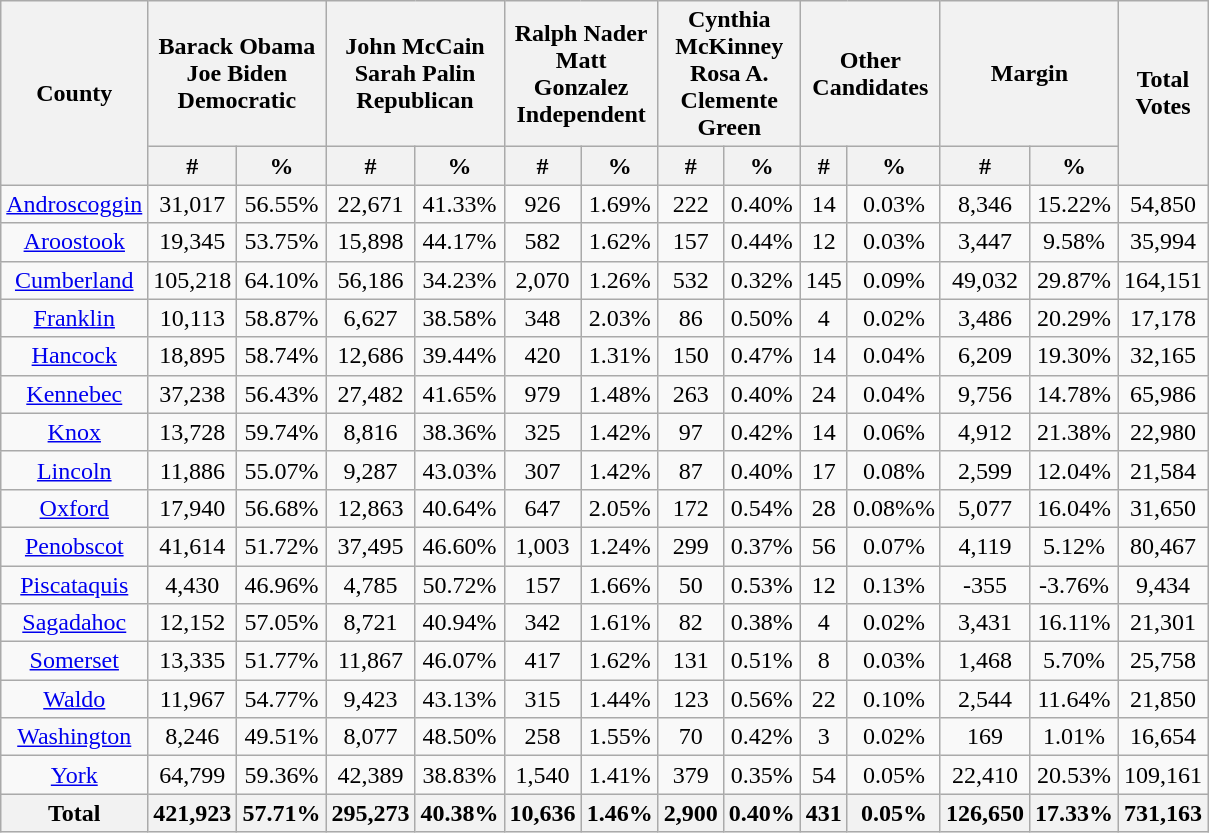<table width="60%"  class="wikitable sortable" style="text-align:center">
<tr>
<th style="text-align:center;" rowspan="2">County</th>
<th style="text-align:center;" colspan="2">Barack Obama<br>Joe Biden<br>Democratic</th>
<th style="text-align:center;" colspan="2">John McCain<br>Sarah Palin<br>Republican</th>
<th colspan="2">Ralph Nader<br>Matt Gonzalez<br>Independent</th>
<th colspan="2">Cynthia McKinney<br>Rosa A. Clemente<br>Green</th>
<th colspan="2" style="text-align:center;">Other Candidates</th>
<th colspan="2" style="text-align:center;">Margin</th>
<th style="text-align:center;" rowspan="2">Total Votes</th>
</tr>
<tr>
<th style="text-align:center;" data-sort-type="number">#</th>
<th style="text-align:center;" data-sort-type="number">%</th>
<th style="text-align:center;" data-sort-type="number">#</th>
<th style="text-align:center;" data-sort-type="number">%</th>
<th style="text-align:center;" data-sort-type="number">#</th>
<th style="text-align:center;" data-sort-type="number">%</th>
<th style="text-align:center;" data-sort-type="number">#</th>
<th style="text-align:center;" data-sort-type="number">%</th>
<th style="text-align:center;" data-sort-type="number">#</th>
<th style="text-align:center;" data-sort-type="number">%</th>
<th style="text-align:center;" data-sort-type="number">#</th>
<th style="text-align:center;" data-sort-type="number">%</th>
</tr>
<tr style="text-align:center;">
<td><a href='#'>Androscoggin</a></td>
<td>31,017</td>
<td>56.55%</td>
<td>22,671</td>
<td>41.33%</td>
<td>926</td>
<td>1.69%</td>
<td>222</td>
<td>0.40%</td>
<td>14</td>
<td>0.03%</td>
<td>8,346</td>
<td>15.22%</td>
<td>54,850</td>
</tr>
<tr style="text-align:center;">
<td><a href='#'>Aroostook</a></td>
<td>19,345</td>
<td>53.75%</td>
<td>15,898</td>
<td>44.17%</td>
<td>582</td>
<td>1.62%</td>
<td>157</td>
<td>0.44%</td>
<td>12</td>
<td>0.03%</td>
<td>3,447</td>
<td>9.58%</td>
<td>35,994</td>
</tr>
<tr style="text-align:center;">
<td><a href='#'>Cumberland</a></td>
<td>105,218</td>
<td>64.10%</td>
<td>56,186</td>
<td>34.23%</td>
<td>2,070</td>
<td>1.26%</td>
<td>532</td>
<td>0.32%</td>
<td>145</td>
<td>0.09%</td>
<td>49,032</td>
<td>29.87%</td>
<td>164,151</td>
</tr>
<tr style="text-align:center;">
<td><a href='#'>Franklin</a></td>
<td>10,113</td>
<td>58.87%</td>
<td>6,627</td>
<td>38.58%</td>
<td>348</td>
<td>2.03%</td>
<td>86</td>
<td>0.50%</td>
<td>4</td>
<td>0.02%</td>
<td>3,486</td>
<td>20.29%</td>
<td>17,178</td>
</tr>
<tr style="text-align:center;">
<td><a href='#'>Hancock</a></td>
<td>18,895</td>
<td>58.74%</td>
<td>12,686</td>
<td>39.44%</td>
<td>420</td>
<td>1.31%</td>
<td>150</td>
<td>0.47%</td>
<td>14</td>
<td>0.04%</td>
<td>6,209</td>
<td>19.30%</td>
<td>32,165</td>
</tr>
<tr style="text-align:center;">
<td><a href='#'>Kennebec</a></td>
<td>37,238</td>
<td>56.43%</td>
<td>27,482</td>
<td>41.65%</td>
<td>979</td>
<td>1.48%</td>
<td>263</td>
<td>0.40%</td>
<td>24</td>
<td>0.04%</td>
<td>9,756</td>
<td>14.78%</td>
<td>65,986</td>
</tr>
<tr style="text-align:center;">
<td><a href='#'>Knox</a></td>
<td>13,728</td>
<td>59.74%</td>
<td>8,816</td>
<td>38.36%</td>
<td>325</td>
<td>1.42%</td>
<td>97</td>
<td>0.42%</td>
<td>14</td>
<td>0.06%</td>
<td>4,912</td>
<td>21.38%</td>
<td>22,980</td>
</tr>
<tr style="text-align:center;">
<td><a href='#'>Lincoln</a></td>
<td>11,886</td>
<td>55.07%</td>
<td>9,287</td>
<td>43.03%</td>
<td>307</td>
<td>1.42%</td>
<td>87</td>
<td>0.40%</td>
<td>17</td>
<td>0.08%</td>
<td>2,599</td>
<td>12.04%</td>
<td>21,584</td>
</tr>
<tr style="text-align:center;">
<td><a href='#'>Oxford</a></td>
<td>17,940</td>
<td>56.68%</td>
<td>12,863</td>
<td>40.64%</td>
<td>647</td>
<td>2.05%</td>
<td>172</td>
<td>0.54%</td>
<td>28</td>
<td>0.08%%</td>
<td>5,077</td>
<td>16.04%</td>
<td>31,650</td>
</tr>
<tr style="text-align:center;">
<td><a href='#'>Penobscot</a></td>
<td>41,614</td>
<td>51.72%</td>
<td>37,495</td>
<td>46.60%</td>
<td>1,003</td>
<td>1.24%</td>
<td>299</td>
<td>0.37%</td>
<td>56</td>
<td>0.07%</td>
<td>4,119</td>
<td>5.12%</td>
<td>80,467</td>
</tr>
<tr style="text-align:center;">
<td><a href='#'>Piscataquis</a></td>
<td>4,430</td>
<td>46.96%</td>
<td>4,785</td>
<td>50.72%</td>
<td>157</td>
<td>1.66%</td>
<td>50</td>
<td>0.53%</td>
<td>12</td>
<td>0.13%</td>
<td>-355</td>
<td>-3.76%</td>
<td>9,434</td>
</tr>
<tr style="text-align:center;">
<td><a href='#'>Sagadahoc</a></td>
<td>12,152</td>
<td>57.05%</td>
<td>8,721</td>
<td>40.94%</td>
<td>342</td>
<td>1.61%</td>
<td>82</td>
<td>0.38%</td>
<td>4</td>
<td>0.02%</td>
<td>3,431</td>
<td>16.11%</td>
<td>21,301</td>
</tr>
<tr style="text-align:center;">
<td><a href='#'>Somerset</a></td>
<td>13,335</td>
<td>51.77%</td>
<td>11,867</td>
<td>46.07%</td>
<td>417</td>
<td>1.62%</td>
<td>131</td>
<td>0.51%</td>
<td>8</td>
<td>0.03%</td>
<td>1,468</td>
<td>5.70%</td>
<td>25,758</td>
</tr>
<tr style="text-align:center;">
<td><a href='#'>Waldo</a></td>
<td>11,967</td>
<td>54.77%</td>
<td>9,423</td>
<td>43.13%</td>
<td>315</td>
<td>1.44%</td>
<td>123</td>
<td>0.56%</td>
<td>22</td>
<td>0.10%</td>
<td>2,544</td>
<td>11.64%</td>
<td>21,850</td>
</tr>
<tr style="text-align:center;">
<td><a href='#'>Washington</a></td>
<td>8,246</td>
<td>49.51%</td>
<td>8,077</td>
<td>48.50%</td>
<td>258</td>
<td>1.55%</td>
<td>70</td>
<td>0.42%</td>
<td>3</td>
<td>0.02%</td>
<td>169</td>
<td>1.01%</td>
<td>16,654</td>
</tr>
<tr style="text-align:center;">
<td><a href='#'>York</a></td>
<td>64,799</td>
<td>59.36%</td>
<td>42,389</td>
<td>38.83%</td>
<td>1,540</td>
<td>1.41%</td>
<td>379</td>
<td>0.35%</td>
<td>54</td>
<td>0.05%</td>
<td>22,410</td>
<td>20.53%</td>
<td>109,161</td>
</tr>
<tr>
<th>Total</th>
<th>421,923</th>
<th>57.71%</th>
<th>295,273</th>
<th>40.38%</th>
<th>10,636</th>
<th>1.46%</th>
<th>2,900</th>
<th>0.40%</th>
<th>431</th>
<th>0.05%</th>
<th>126,650</th>
<th>17.33%</th>
<th>731,163</th>
</tr>
</table>
